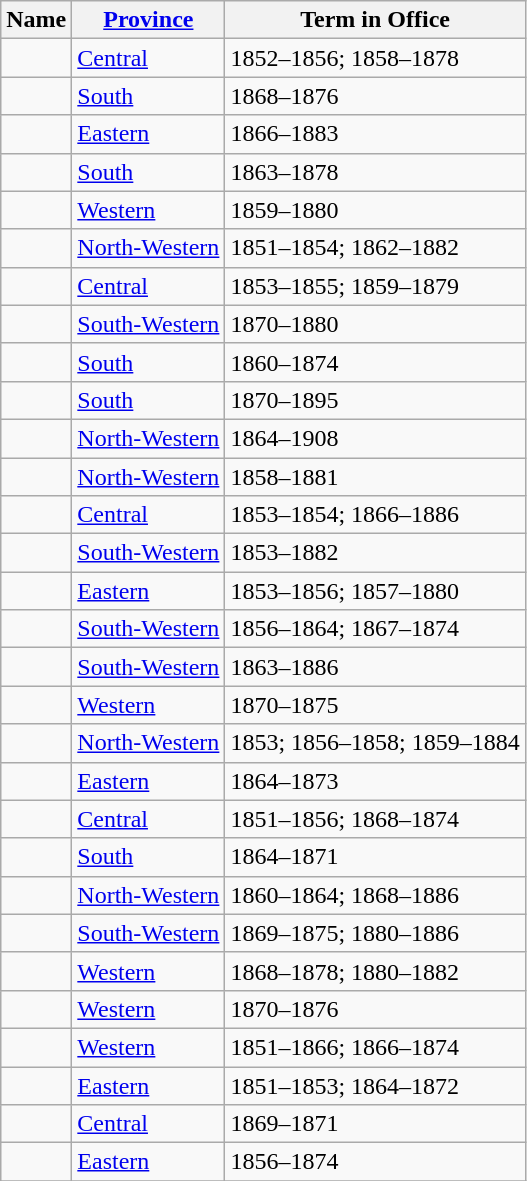<table class="wikitable sortable">
<tr>
<th>Name</th>
<th><a href='#'>Province</a></th>
<th>Term in Office</th>
</tr>
<tr>
<td></td>
<td><a href='#'>Central</a></td>
<td>1852–1856; 1858–1878</td>
</tr>
<tr>
<td></td>
<td><a href='#'>South</a></td>
<td>1868–1876</td>
</tr>
<tr>
<td></td>
<td><a href='#'>Eastern</a></td>
<td>1866–1883</td>
</tr>
<tr>
<td></td>
<td><a href='#'>South</a></td>
<td>1863–1878</td>
</tr>
<tr>
<td></td>
<td><a href='#'>Western</a></td>
<td>1859–1880</td>
</tr>
<tr>
<td></td>
<td><a href='#'>North-Western</a></td>
<td>1851–1854; 1862–1882</td>
</tr>
<tr>
<td></td>
<td><a href='#'>Central</a></td>
<td>1853–1855; 1859–1879</td>
</tr>
<tr>
<td></td>
<td><a href='#'>South-Western</a></td>
<td>1870–1880</td>
</tr>
<tr>
<td></td>
<td><a href='#'>South</a></td>
<td>1860–1874</td>
</tr>
<tr>
<td></td>
<td><a href='#'>South</a></td>
<td>1870–1895</td>
</tr>
<tr>
<td></td>
<td><a href='#'>North-Western</a></td>
<td>1864–1908</td>
</tr>
<tr>
<td></td>
<td><a href='#'>North-Western</a></td>
<td>1858–1881</td>
</tr>
<tr>
<td></td>
<td><a href='#'>Central</a></td>
<td>1853–1854; 1866–1886</td>
</tr>
<tr>
<td></td>
<td><a href='#'>South-Western</a></td>
<td>1853–1882</td>
</tr>
<tr>
<td></td>
<td><a href='#'>Eastern</a></td>
<td>1853–1856; 1857–1880</td>
</tr>
<tr>
<td></td>
<td><a href='#'>South-Western</a></td>
<td>1856–1864; 1867–1874</td>
</tr>
<tr>
<td></td>
<td><a href='#'>South-Western</a></td>
<td>1863–1886</td>
</tr>
<tr>
<td></td>
<td><a href='#'>Western</a></td>
<td>1870–1875</td>
</tr>
<tr>
<td></td>
<td><a href='#'>North-Western</a></td>
<td>1853; 1856–1858; 1859–1884</td>
</tr>
<tr>
<td></td>
<td><a href='#'>Eastern</a></td>
<td>1864–1873</td>
</tr>
<tr>
<td></td>
<td><a href='#'>Central</a></td>
<td>1851–1856; 1868–1874</td>
</tr>
<tr>
<td> </td>
<td><a href='#'>South</a></td>
<td>1864–1871</td>
</tr>
<tr>
<td></td>
<td><a href='#'>North-Western</a></td>
<td>1860–1864; 1868–1886</td>
</tr>
<tr>
<td></td>
<td><a href='#'>South-Western</a></td>
<td>1869–1875; 1880–1886</td>
</tr>
<tr>
<td></td>
<td><a href='#'>Western</a></td>
<td>1868–1878; 1880–1882</td>
</tr>
<tr>
<td></td>
<td><a href='#'>Western</a></td>
<td>1870–1876</td>
</tr>
<tr>
<td></td>
<td><a href='#'>Western</a></td>
<td>1851–1866; 1866–1874</td>
</tr>
<tr>
<td></td>
<td><a href='#'>Eastern</a></td>
<td>1851–1853; 1864–1872</td>
</tr>
<tr>
<td> </td>
<td><a href='#'>Central</a></td>
<td>1869–1871</td>
</tr>
<tr>
<td></td>
<td><a href='#'>Eastern</a></td>
<td>1856–1874</td>
</tr>
<tr>
</tr>
</table>
